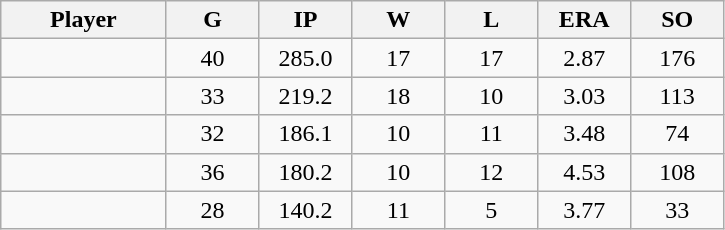<table class="wikitable sortable">
<tr>
<th bgcolor="#DDDDFF" width="16%">Player</th>
<th bgcolor="#DDDDFF" width="9%">G</th>
<th bgcolor="#DDDDFF" width="9%">IP</th>
<th bgcolor="#DDDDFF" width="9%">W</th>
<th bgcolor="#DDDDFF" width="9%">L</th>
<th bgcolor="#DDDDFF" width="9%">ERA</th>
<th bgcolor="#DDDDFF" width="9%">SO</th>
</tr>
<tr align="center">
<td></td>
<td>40</td>
<td>285.0</td>
<td>17</td>
<td>17</td>
<td>2.87</td>
<td>176</td>
</tr>
<tr align="center">
<td></td>
<td>33</td>
<td>219.2</td>
<td>18</td>
<td>10</td>
<td>3.03</td>
<td>113</td>
</tr>
<tr align="center">
<td></td>
<td>32</td>
<td>186.1</td>
<td>10</td>
<td>11</td>
<td>3.48</td>
<td>74</td>
</tr>
<tr align="center">
<td></td>
<td>36</td>
<td>180.2</td>
<td>10</td>
<td>12</td>
<td>4.53</td>
<td>108</td>
</tr>
<tr align="center">
<td></td>
<td>28</td>
<td>140.2</td>
<td>11</td>
<td>5</td>
<td>3.77</td>
<td>33</td>
</tr>
</table>
